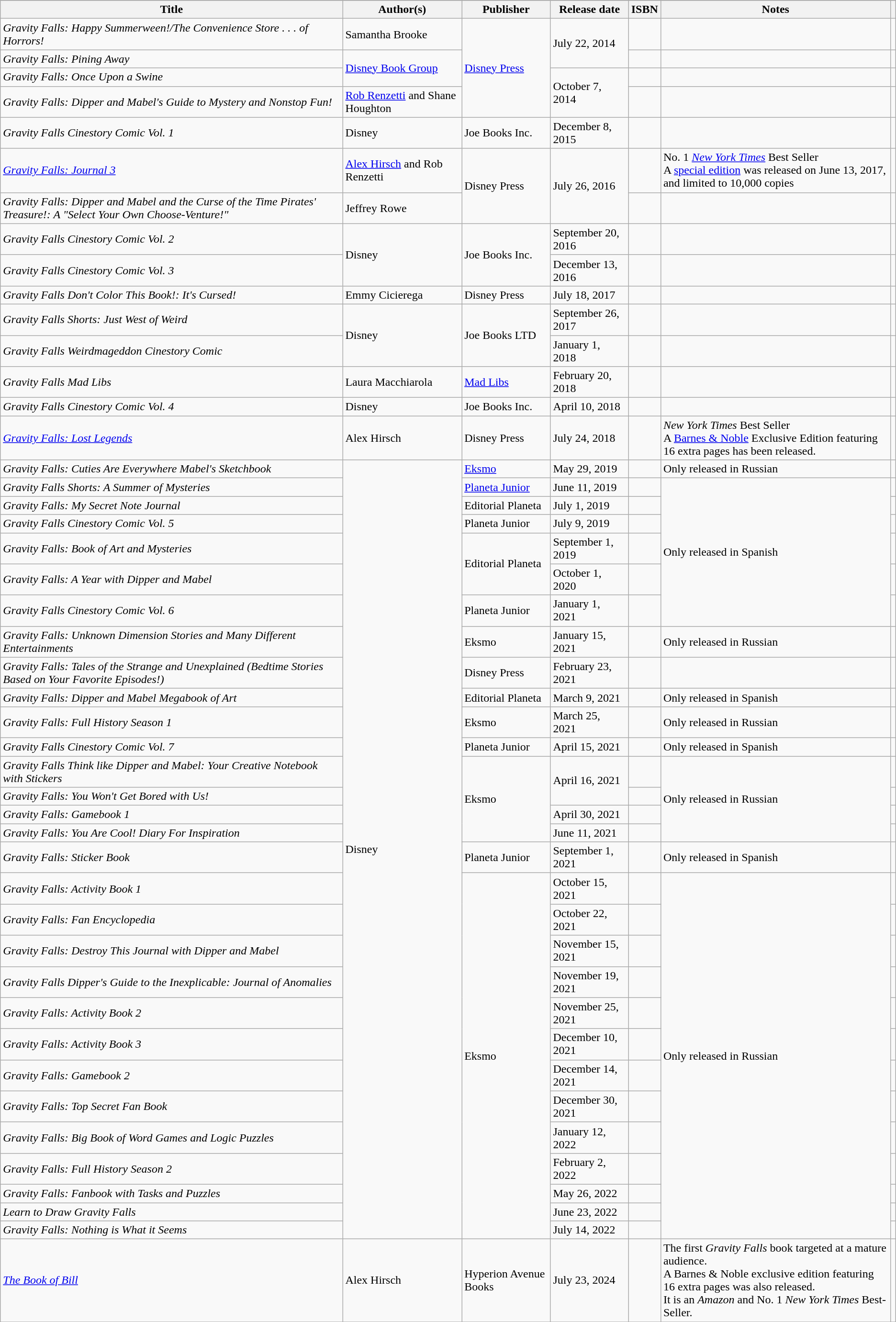<table class="wikitable">
<tr style="background:#b0c4de; text-align:center;">
</tr>
<tr>
<th>Title</th>
<th>Author(s)</th>
<th>Publisher</th>
<th>Release date</th>
<th>ISBN</th>
<th>Notes</th>
<th></th>
</tr>
<tr>
<td><em>Gravity Falls: Happy Summerween!/The Convenience Store . . . of Horrors!</em></td>
<td>Samantha Brooke</td>
<td rowspan="4"><a href='#'>Disney Press</a></td>
<td rowspan="2">July 22, 2014</td>
<td></td>
<td></td>
<td align=center></td>
</tr>
<tr>
<td><em>Gravity Falls: Pining Away</em></td>
<td rowspan="2"><a href='#'>Disney Book Group</a></td>
<td></td>
<td></td>
<td align=center></td>
</tr>
<tr>
<td><em>Gravity Falls: Once Upon a Swine</em></td>
<td rowspan="2">October 7, 2014</td>
<td></td>
<td></td>
<td align=center></td>
</tr>
<tr>
<td><em>Gravity Falls: Dipper and Mabel's Guide to Mystery and Nonstop Fun!</em></td>
<td><a href='#'>Rob Renzetti</a> and Shane Houghton</td>
<td></td>
<td></td>
<td align=center></td>
</tr>
<tr>
<td><em>Gravity Falls Cinestory Comic Vol. 1</em></td>
<td>Disney</td>
<td>Joe Books Inc.</td>
<td>December 8, 2015</td>
<td></td>
<td></td>
<td align=center></td>
</tr>
<tr>
<td><em><a href='#'>Gravity Falls: Journal 3</a></em></td>
<td><a href='#'>Alex Hirsch</a> and Rob Renzetti</td>
<td rowspan="2">Disney Press</td>
<td rowspan="2">July 26, 2016</td>
<td></td>
<td>No. 1 <a href='#'><em>New York Times</em></a> Best Seller<br> A <a href='#'>special edition</a> was released on June 13, 2017, and limited to 10,000 copies</td>
<td align=center></td>
</tr>
<tr>
<td><em>Gravity Falls: Dipper and Mabel and the Curse of the Time Pirates' Treasure!: A "Select Your Own Choose-Venture!"</em></td>
<td>Jeffrey Rowe</td>
<td></td>
<td></td>
<td align=center></td>
</tr>
<tr>
<td><em>Gravity Falls Cinestory Comic Vol. 2</em></td>
<td rowspan="2">Disney</td>
<td rowspan="2">Joe Books Inc.</td>
<td>September 20, 2016</td>
<td></td>
<td></td>
<td align=center></td>
</tr>
<tr>
<td><em>Gravity Falls Cinestory Comic Vol. 3</em></td>
<td>December 13, 2016</td>
<td></td>
<td></td>
<td align=center></td>
</tr>
<tr>
<td><em>Gravity Falls Don't Color This Book!: It's Cursed!</em></td>
<td>Emmy Cicierega</td>
<td>Disney Press</td>
<td>July 18, 2017</td>
<td></td>
<td></td>
<td align=center></td>
</tr>
<tr>
<td><em>Gravity Falls Shorts: Just West of Weird</em></td>
<td rowspan="2">Disney</td>
<td rowspan="2">Joe Books LTD</td>
<td>September 26, 2017</td>
<td></td>
<td></td>
<td align=center></td>
</tr>
<tr>
<td><em>Gravity Falls Weirdmageddon Cinestory Comic</em></td>
<td>January 1, 2018</td>
<td></td>
<td></td>
<td align=center></td>
</tr>
<tr>
<td><em>Gravity Falls Mad Libs</em></td>
<td>Laura Macchiarola</td>
<td><a href='#'>Mad Libs</a></td>
<td>February 20, 2018</td>
<td></td>
<td></td>
<td align=center></td>
</tr>
<tr>
<td><em>Gravity Falls Cinestory Comic Vol. 4</em></td>
<td>Disney</td>
<td>Joe Books Inc.</td>
<td>April 10, 2018</td>
<td></td>
<td></td>
<td align=center></td>
</tr>
<tr>
<td><em><a href='#'>Gravity Falls: Lost Legends</a></em></td>
<td>Alex Hirsch</td>
<td>Disney Press</td>
<td>July 24, 2018</td>
<td></td>
<td><em>New York Times</em> Best Seller<br>A <a href='#'>Barnes & Noble</a> Exclusive Edition featuring 16 extra pages has been released.</td>
<td align=center></td>
</tr>
<tr>
<td><em>Gravity Falls: Cuties Are Everywhere Mabel's Sketchbook</em></td>
<td rowspan="30">Disney</td>
<td><a href='#'>Eksmo</a></td>
<td>May 29, 2019</td>
<td></td>
<td>Only released in Russian</td>
<td align=center></td>
</tr>
<tr>
<td><em>Gravity Falls Shorts: A Summer of Mysteries</em></td>
<td><a href='#'>Planeta Junior</a></td>
<td>June 11, 2019</td>
<td></td>
<td rowspan="6">Only released in Spanish</td>
<td align=center></td>
</tr>
<tr>
<td><em>Gravity Falls: My Secret Note Journal</em></td>
<td>Editorial Planeta</td>
<td>July 1, 2019</td>
<td></td>
<td align=center></td>
</tr>
<tr>
<td><em>Gravity Falls Cinestory Comic Vol. 5</em></td>
<td>Planeta Junior</td>
<td>July 9, 2019</td>
<td></td>
<td align=center></td>
</tr>
<tr>
<td><em>Gravity Falls: Book of Art and Mysteries</em></td>
<td rowspan="2">Editorial Planeta</td>
<td>September 1, 2019</td>
<td></td>
<td align=center></td>
</tr>
<tr>
<td><em>Gravity Falls: A Year with Dipper and Mabel</em></td>
<td>October 1, 2020</td>
<td></td>
<td align=center></td>
</tr>
<tr>
<td><em>Gravity Falls Cinestory Comic Vol. 6</em></td>
<td>Planeta Junior</td>
<td>January 1, 2021</td>
<td></td>
<td align=center></td>
</tr>
<tr>
<td><em>Gravity Falls: Unknown Dimension Stories and Many Different Entertainments</em></td>
<td>Eksmo</td>
<td>January 15, 2021</td>
<td></td>
<td>Only released in Russian</td>
<td align=center></td>
</tr>
<tr>
<td><em>Gravity Falls: Tales of the Strange and Unexplained (Bedtime Stories Based on Your Favorite Episodes!)</em></td>
<td>Disney Press</td>
<td>February 23, 2021</td>
<td></td>
<td></td>
<td align=center></td>
</tr>
<tr>
<td><em>Gravity Falls: Dipper and Mabel Megabook of Art</em></td>
<td>Editorial Planeta</td>
<td>March 9, 2021</td>
<td></td>
<td>Only released in Spanish</td>
<td align=center></td>
</tr>
<tr>
<td><em>Gravity Falls: Full History Season 1</em></td>
<td>Eksmo</td>
<td>March 25, 2021</td>
<td></td>
<td>Only released in Russian</td>
<td align=center></td>
</tr>
<tr>
<td><em>Gravity Falls Cinestory Comic Vol. 7</em></td>
<td>Planeta Junior</td>
<td>April 15, 2021</td>
<td></td>
<td>Only released in Spanish</td>
<td align=center></td>
</tr>
<tr>
<td><em>Gravity Falls Think like Dipper and Mabel: Your Creative Notebook with Stickers</em></td>
<td rowspan="4">Eksmo</td>
<td rowspan="2">April 16, 2021</td>
<td></td>
<td rowspan="4">Only released in Russian</td>
<td align=center></td>
</tr>
<tr>
<td><em>Gravity Falls: You Won't Get Bored with Us!</em></td>
<td></td>
<td align=center></td>
</tr>
<tr>
<td><em>Gravity Falls: Gamebook 1</em></td>
<td>April 30, 2021</td>
<td></td>
<td align=center></td>
</tr>
<tr>
<td><em>Gravity Falls: You Are Cool! Diary For Inspiration</em></td>
<td>June 11, 2021</td>
<td></td>
<td align=center></td>
</tr>
<tr>
<td><em>Gravity Falls: Sticker Book</em></td>
<td>Planeta Junior</td>
<td>September 1, 2021</td>
<td></td>
<td>Only released in Spanish</td>
<td align=center></td>
</tr>
<tr>
<td><em>Gravity Falls: Activity Book 1</em></td>
<td rowspan="13">Eksmo</td>
<td>October 15, 2021</td>
<td></td>
<td rowspan="13">Only released in Russian</td>
<td align=center></td>
</tr>
<tr>
<td><em>Gravity Falls: Fan Encyclopedia</em></td>
<td>October 22, 2021</td>
<td></td>
<td align=center></td>
</tr>
<tr>
<td><em>Gravity Falls: Destroy This Journal with Dipper and Mabel</em></td>
<td>November 15, 2021</td>
<td></td>
<td align=center></td>
</tr>
<tr>
<td><em>Gravity Falls Dipper's Guide to the Inexplicable: Journal of Anomalies</em></td>
<td>November 19, 2021</td>
<td></td>
<td align=center></td>
</tr>
<tr>
<td><em>Gravity Falls: Activity Book 2</em></td>
<td>November 25, 2021</td>
<td></td>
<td align=center></td>
</tr>
<tr>
<td><em>Gravity Falls: Activity Book 3</em></td>
<td>December 10, 2021</td>
<td></td>
<td align=center></td>
</tr>
<tr>
<td><em>Gravity Falls: Gamebook 2</em></td>
<td>December 14, 2021</td>
<td></td>
<td align=center></td>
</tr>
<tr>
<td><em>Gravity Falls: Top Secret Fan Book</em></td>
<td>December 30, 2021</td>
<td></td>
<td align=center></td>
</tr>
<tr>
<td><em>Gravity Falls: Big Book of Word Games and Logic Puzzles</em></td>
<td>January 12, 2022</td>
<td></td>
<td align=center></td>
</tr>
<tr>
<td><em>Gravity Falls: Full History Season 2</em></td>
<td>February 2, 2022</td>
<td></td>
<td align=center></td>
</tr>
<tr>
<td><em>Gravity Falls: Fanbook with Tasks and Puzzles</em></td>
<td>May 26, 2022</td>
<td></td>
<td align=center></td>
</tr>
<tr>
<td><em>Learn to Draw Gravity Falls</em></td>
<td>June 23, 2022</td>
<td></td>
<td align=center></td>
</tr>
<tr>
<td><em>Gravity Falls: Nothing is What it Seems</em></td>
<td>July 14, 2022</td>
<td></td>
<td align=center></td>
</tr>
<tr>
<td><em><a href='#'>The Book of Bill</a></em></td>
<td>Alex Hirsch</td>
<td>Hyperion Avenue Books</td>
<td>July 23, 2024</td>
<td></td>
<td>The first <em>Gravity Falls</em> book targeted at a mature audience.<br> A Barnes & Noble exclusive edition featuring 16 extra pages was also released.<br> It is an <em>Amazon</em> and No. 1 <em>New York Times</em> Best-Seller.</td>
<td align=center></td>
</tr>
<tr>
</tr>
</table>
